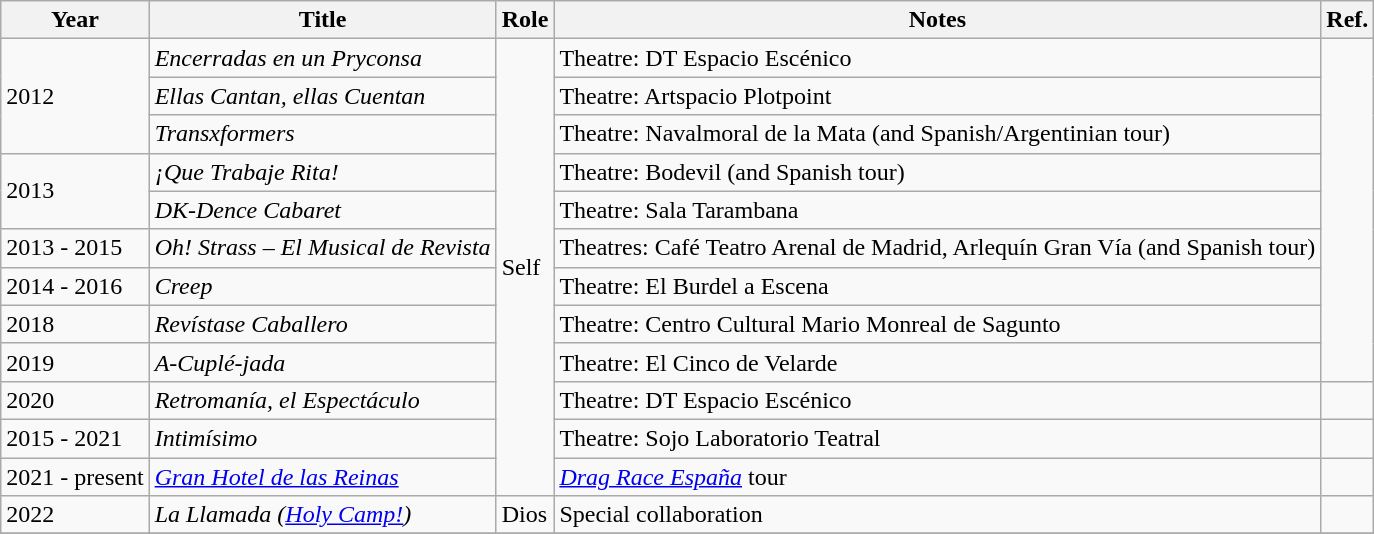<table class="wikitable">
<tr>
<th>Year</th>
<th>Title</th>
<th>Role</th>
<th>Notes</th>
<th>Ref.</th>
</tr>
<tr>
<td rowspan="3">2012</td>
<td><em>Encerradas en un Pryconsa</em></td>
<td rowspan="12">Self</td>
<td>Theatre: DT Espacio Escénico</td>
<td align="center" rowspan="9"></td>
</tr>
<tr>
<td><em>Ellas Cantan, ellas Cuentan</em></td>
<td>Theatre: Artspacio Plotpoint</td>
</tr>
<tr>
<td><em>Transxformers</em></td>
<td>Theatre: Navalmoral de la Mata (and Spanish/Argentinian tour)</td>
</tr>
<tr>
<td rowspan="2">2013</td>
<td><em>¡Que Trabaje Rita!</em></td>
<td>Theatre: Bodevil (and Spanish tour)</td>
</tr>
<tr>
<td><em>DK-Dence Cabaret</em></td>
<td>Theatre:  Sala Tarambana</td>
</tr>
<tr>
<td>2013 - 2015</td>
<td><em>Oh! Strass – El Musical de Revista</em></td>
<td>Theatres: Café Teatro Arenal de Madrid, Arlequín Gran Vía (and Spanish tour)</td>
</tr>
<tr>
<td>2014 - 2016</td>
<td><em>Creep</em></td>
<td>Theatre: El Burdel a Escena</td>
</tr>
<tr>
<td>2018</td>
<td><em>Revístase Caballero</em></td>
<td>Theatre: Centro Cultural Mario Monreal de Sagunto</td>
</tr>
<tr>
<td>2019</td>
<td><em>A-Cuplé-jada</em></td>
<td>Theatre: El Cinco de Velarde</td>
</tr>
<tr>
<td>2020</td>
<td><em>Retromanía, el Espectáculo</em></td>
<td>Theatre: DT Espacio Escénico</td>
<td align="center"></td>
</tr>
<tr>
<td>2015 - 2021</td>
<td><em>Intimísimo</em></td>
<td>Theatre: Sojo Laboratorio Teatral</td>
<td align=center></td>
</tr>
<tr>
<td>2021 - present</td>
<td><em><a href='#'>Gran Hotel de las Reinas</a></em></td>
<td><em><a href='#'>Drag Race España</a></em> tour</td>
<td align="center"></td>
</tr>
<tr>
<td>2022</td>
<td><em>La Llamada (<a href='#'>Holy Camp!</a>)</em></td>
<td>Dios</td>
<td>Special collaboration</td>
<td align=center></td>
</tr>
<tr>
</tr>
</table>
